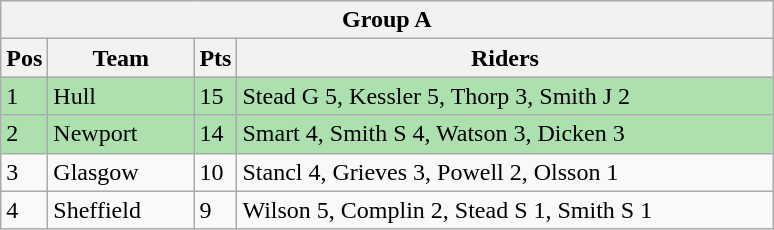<table class="wikitable">
<tr>
<th colspan="4">Group A</th>
</tr>
<tr>
<th width=20>Pos</th>
<th width=90>Team</th>
<th width=20>Pts</th>
<th width=350>Riders</th>
</tr>
<tr style="background:#ACE1AF;">
<td>1</td>
<td align=left>Hull</td>
<td>15</td>
<td>Stead G 5, Kessler 5, Thorp 3, Smith J 2</td>
</tr>
<tr style="background:#ACE1AF;">
<td>2</td>
<td align=left>Newport</td>
<td>14</td>
<td>Smart 4, Smith S 4, Watson 3, Dicken 3</td>
</tr>
<tr>
<td>3</td>
<td align=left>Glasgow</td>
<td>10</td>
<td>Stancl 4, Grieves 3, Powell 2, Olsson 1</td>
</tr>
<tr>
<td>4</td>
<td align=left>Sheffield</td>
<td>9</td>
<td>Wilson 5, Complin 2, Stead S 1, Smith S 1</td>
</tr>
</table>
